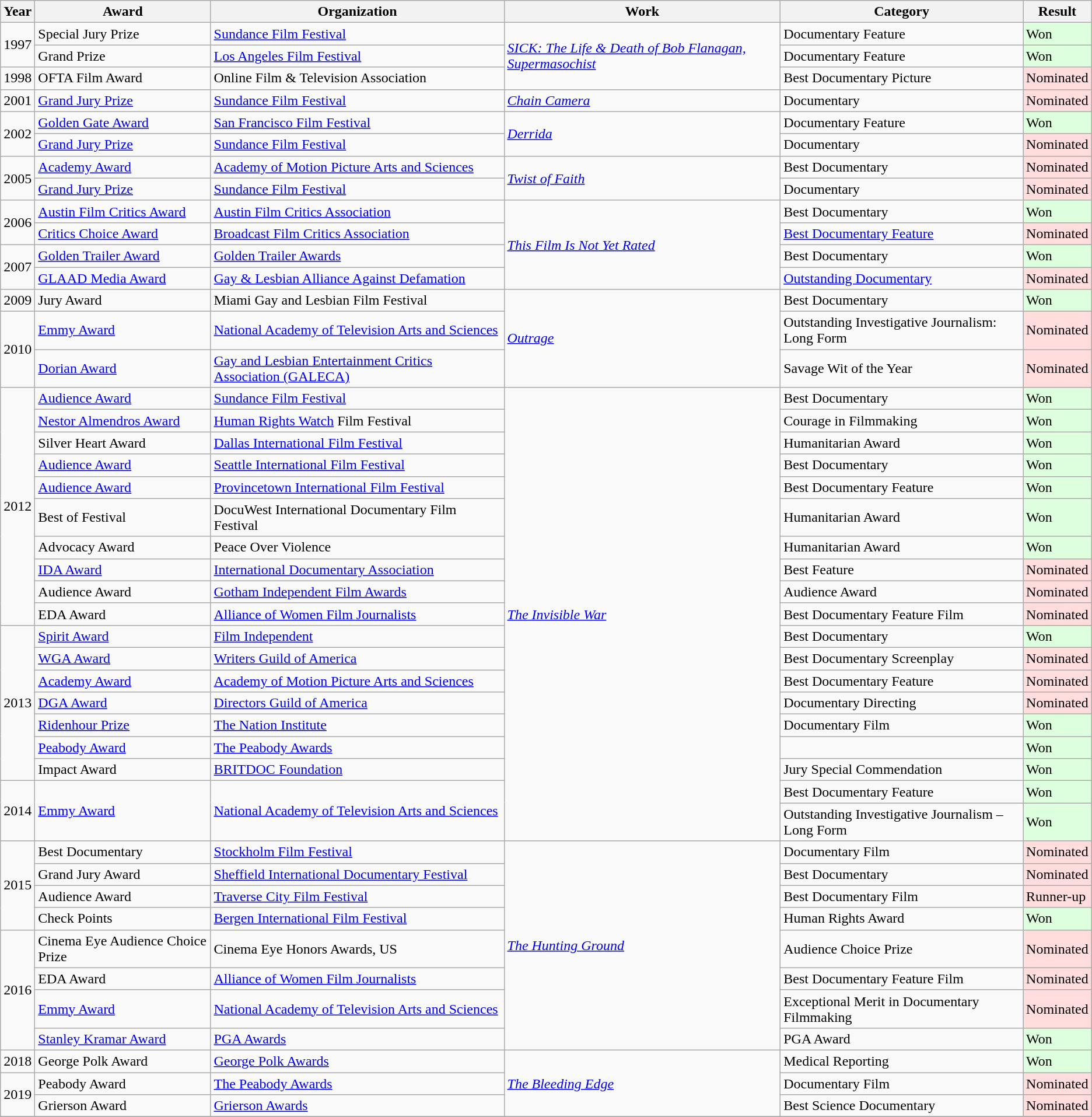<table class="wikitable">
<tr>
<th>Year</th>
<th>Award</th>
<th>Organization</th>
<th>Work</th>
<th>Category</th>
<th>Result</th>
</tr>
<tr>
<td rowspan="2">1997</td>
<td>Special Jury Prize</td>
<td><a href='#'>Sundance Film Festival</a></td>
<td rowspan="3"><em><a href='#'>SICK: The Life & Death of Bob Flanagan, Supermasochist</a></em></td>
<td>Documentary Feature</td>
<td bgcolor="#ddffdd">Won</td>
</tr>
<tr>
<td>Grand Prize</td>
<td><a href='#'>Los Angeles Film Festival</a></td>
<td>Documentary Feature</td>
<td bgcolor="#ddffdd">Won</td>
</tr>
<tr>
<td>1998</td>
<td>OFTA Film Award</td>
<td>Online Film & Television Association</td>
<td>Best Documentary Picture</td>
<td bgcolor="#ffdddd">Nominated</td>
</tr>
<tr>
<td>2001</td>
<td><a href='#'>Grand Jury Prize</a></td>
<td><a href='#'>Sundance Film Festival</a></td>
<td><em><a href='#'>Chain Camera</a></em></td>
<td>Documentary</td>
<td style="background: #ffdddd">Nominated</td>
</tr>
<tr>
<td rowspan="2">2002</td>
<td><a href='#'>Golden Gate Award</a></td>
<td><a href='#'>San Francisco Film Festival</a></td>
<td rowspan="2"><em><a href='#'>Derrida</a></em></td>
<td>Documentary Feature</td>
<td bgcolor="#ddffdd">Won</td>
</tr>
<tr>
<td><a href='#'>Grand Jury Prize</a></td>
<td><a href='#'>Sundance Film Festival</a></td>
<td>Documentary</td>
<td style="background: #ffdddd">Nominated</td>
</tr>
<tr>
<td rowspan="2">2005</td>
<td><a href='#'>Academy Award</a></td>
<td><a href='#'>Academy of Motion Picture Arts and Sciences</a></td>
<td rowspan="2"><em><a href='#'>Twist of Faith</a></em></td>
<td>Best Documentary</td>
<td style="background: #ffdddd">Nominated</td>
</tr>
<tr>
<td><a href='#'>Grand Jury Prize</a></td>
<td><a href='#'>Sundance Film Festival</a></td>
<td>Documentary</td>
<td style="background: #ffdddd">Nominated</td>
</tr>
<tr>
<td rowspan="2">2006</td>
<td><a href='#'>Austin Film Critics Award</a></td>
<td><a href='#'>Austin Film Critics Association</a></td>
<td rowspan="4"><em><a href='#'>This Film Is Not Yet Rated</a></em></td>
<td>Best Documentary</td>
<td bgcolor="#ddffdd">Won</td>
</tr>
<tr>
<td><a href='#'>Critics Choice Award</a></td>
<td><a href='#'>Broadcast Film Critics Association</a></td>
<td><a href='#'>Best Documentary Feature</a></td>
<td style="background: #ffdddd">Nominated</td>
</tr>
<tr>
<td rowspan="2">2007</td>
<td><a href='#'>Golden Trailer Award</a></td>
<td><a href='#'>Golden Trailer Awards</a></td>
<td>Best Documentary</td>
<td bgcolor="#ddffdd">Won</td>
</tr>
<tr>
<td><a href='#'>GLAAD Media Award</a></td>
<td><a href='#'>Gay & Lesbian Alliance Against Defamation</a></td>
<td><a href='#'>Outstanding Documentary</a></td>
<td style="background: #ffdddd">Nominated</td>
</tr>
<tr>
<td>2009</td>
<td>Jury Award</td>
<td>Miami Gay and Lesbian Film Festival</td>
<td rowspan="3"><em><a href='#'>Outrage</a></em></td>
<td>Best Documentary</td>
<td bgcolor="#ddffdd">Won</td>
</tr>
<tr>
<td rowspan="2">2010</td>
<td><a href='#'>Emmy Award</a></td>
<td><a href='#'>National Academy of Television Arts and Sciences</a></td>
<td>Outstanding Investigative Journalism: Long Form</td>
<td style="background: #ffdddd">Nominated</td>
</tr>
<tr>
<td><a href='#'>Dorian Award</a></td>
<td><a href='#'>Gay and Lesbian Entertainment Critics Association (GALECA)</a></td>
<td>Savage Wit of the Year</td>
<td style="background: #ffdddd">Nominated</td>
</tr>
<tr>
<td rowspan="10">2012</td>
<td><a href='#'>Audience Award</a></td>
<td><a href='#'>Sundance Film Festival</a></td>
<td rowspan="19"><em><a href='#'>The Invisible War</a></em></td>
<td>Best Documentary</td>
<td bgcolor="#ddffdd">Won</td>
</tr>
<tr>
<td><a href='#'>Nestor Almendros Award</a></td>
<td><a href='#'>Human Rights Watch</a> Film Festival</td>
<td>Courage in Filmmaking</td>
<td bgcolor="#ddffdd">Won</td>
</tr>
<tr>
<td>Silver Heart Award</td>
<td><a href='#'>Dallas International Film Festival</a></td>
<td>Humanitarian Award</td>
<td bgcolor="#ddffdd">Won</td>
</tr>
<tr>
<td><a href='#'>Audience Award</a></td>
<td><a href='#'>Seattle International Film Festival</a></td>
<td>Best Documentary</td>
<td bgcolor="#ddffdd">Won</td>
</tr>
<tr>
<td><a href='#'>Audience Award</a></td>
<td><a href='#'>Provincetown International Film Festival</a></td>
<td>Best Documentary Feature</td>
<td bgcolor="#ddffdd">Won</td>
</tr>
<tr>
<td>Best of Festival</td>
<td>DocuWest International Documentary Film Festival</td>
<td>Humanitarian Award</td>
<td bgcolor="#ddffdd">Won</td>
</tr>
<tr>
<td>Advocacy Award</td>
<td>Peace Over Violence</td>
<td>Humanitarian Award</td>
<td bgcolor="#ddffdd">Won</td>
</tr>
<tr>
<td><a href='#'>IDA Award</a></td>
<td><a href='#'>International Documentary Association</a></td>
<td>Best Feature</td>
<td bgcolor="#ffdddd">Nominated</td>
</tr>
<tr>
<td>Audience Award</td>
<td><a href='#'>Gotham Independent Film Awards</a></td>
<td>Audience Award</td>
<td bgcolor="#ffdddd">Nominated</td>
</tr>
<tr>
<td>EDA Award</td>
<td><a href='#'>Alliance of Women Film Journalists</a></td>
<td>Best Documentary Feature Film</td>
<td bgcolor="#ffdddd">Nominated</td>
</tr>
<tr>
<td rowspan="7">2013</td>
<td><a href='#'>Spirit Award</a></td>
<td><a href='#'>Film Independent</a></td>
<td>Best Documentary</td>
<td bgcolor="#ddffdd">Won</td>
</tr>
<tr>
<td><a href='#'>WGA Award</a></td>
<td><a href='#'>Writers Guild of America</a></td>
<td>Best Documentary Screenplay</td>
<td bgcolor="#ffdddd">Nominated</td>
</tr>
<tr>
<td><a href='#'>Academy Award</a></td>
<td><a href='#'>Academy of Motion Picture Arts and Sciences</a></td>
<td>Best Documentary Feature</td>
<td bgcolor="#ffdddd">Nominated</td>
</tr>
<tr>
<td><a href='#'>DGA Award</a></td>
<td><a href='#'>Directors Guild of America</a></td>
<td>Documentary Directing</td>
<td bgcolor="#ffdddd">Nominated</td>
</tr>
<tr>
<td><a href='#'>Ridenhour Prize</a></td>
<td><a href='#'>The Nation Institute</a></td>
<td>Documentary Film</td>
<td bgcolor="#ddffdd">Won</td>
</tr>
<tr>
<td><a href='#'>Peabody Award</a></td>
<td><a href='#'>The Peabody Awards</a></td>
<td></td>
<td bgcolor="#ddffdd">Won</td>
</tr>
<tr>
<td>Impact Award</td>
<td><a href='#'>BRITDOC Foundation</a></td>
<td>Jury Special Commendation</td>
<td bgcolor="#ddffdd">Won</td>
</tr>
<tr>
<td rowspan="2">2014</td>
<td rowspan="2"><a href='#'>Emmy Award</a></td>
<td rowspan="2"><a href='#'>National Academy of Television Arts and Sciences</a></td>
<td>Best Documentary Feature</td>
<td bgcolor="#ddffdd">Won</td>
</tr>
<tr>
<td>Outstanding Investigative Journalism – Long Form</td>
<td bgcolor="#ddffdd">Won</td>
</tr>
<tr>
<td rowspan="4">2015</td>
<td>Best Documentary</td>
<td><a href='#'>Stockholm Film Festival</a></td>
<td rowspan="8"><em><a href='#'>The Hunting Ground</a></em></td>
<td>Documentary Film</td>
<td bgcolor="#ffdddd">Nominated</td>
</tr>
<tr>
<td>Grand Jury Award</td>
<td><a href='#'>Sheffield International Documentary Festival</a></td>
<td>Best Documentary</td>
<td bgcolor="#ffdddd">Nominated</td>
</tr>
<tr>
<td>Audience Award</td>
<td><a href='#'>Traverse City Film Festival</a></td>
<td>Best Documentary Film</td>
<td bgcolor="#ffdddd">Runner-up</td>
</tr>
<tr>
<td>Check Points</td>
<td><a href='#'>Bergen International Film Festival</a></td>
<td>Human Rights Award</td>
<td bgcolor="#ddffdd">Won</td>
</tr>
<tr>
<td rowspan="4">2016</td>
<td>Cinema Eye Audience Choice Prize</td>
<td>Cinema Eye Honors Awards, US</td>
<td>Audience Choice Prize</td>
<td bgcolor="#ffdddd">Nominated</td>
</tr>
<tr>
<td>EDA Award</td>
<td><a href='#'>Alliance of Women Film Journalists</a></td>
<td>Best Documentary Feature Film</td>
<td bgcolor="#ffdddd">Nominated</td>
</tr>
<tr>
<td><a href='#'>Emmy Award</a></td>
<td><a href='#'>National Academy of Television Arts and Sciences</a></td>
<td>Exceptional Merit in Documentary Filmmaking</td>
<td bgcolor="#ffdddd">Nominated</td>
</tr>
<tr>
<td><a href='#'>Stanley Kramar Award</a></td>
<td><a href='#'>PGA Awards</a></td>
<td>PGA Award</td>
<td bgcolor="#ddffdd">Won</td>
</tr>
<tr>
<td>2018</td>
<td>George Polk Award</td>
<td><a href='#'>George Polk Awards</a></td>
<td rowspan=3><em><a href='#'>The Bleeding Edge</a></em></td>
<td>Medical Reporting</td>
<td bgcolor="#ddffdd">Won</td>
</tr>
<tr>
<td rowspan="2">2019</td>
<td>Peabody Award</td>
<td><a href='#'>The Peabody Awards</a></td>
<td>Documentary Film</td>
<td bgcolor="#ffdddd">Nominated</td>
</tr>
<tr>
<td>Grierson Award</td>
<td><a href='#'>Grierson Awards</a></td>
<td>Best Science Documentary</td>
<td bgcolor="#ffdddd">Nominated</td>
</tr>
<tr>
</tr>
</table>
